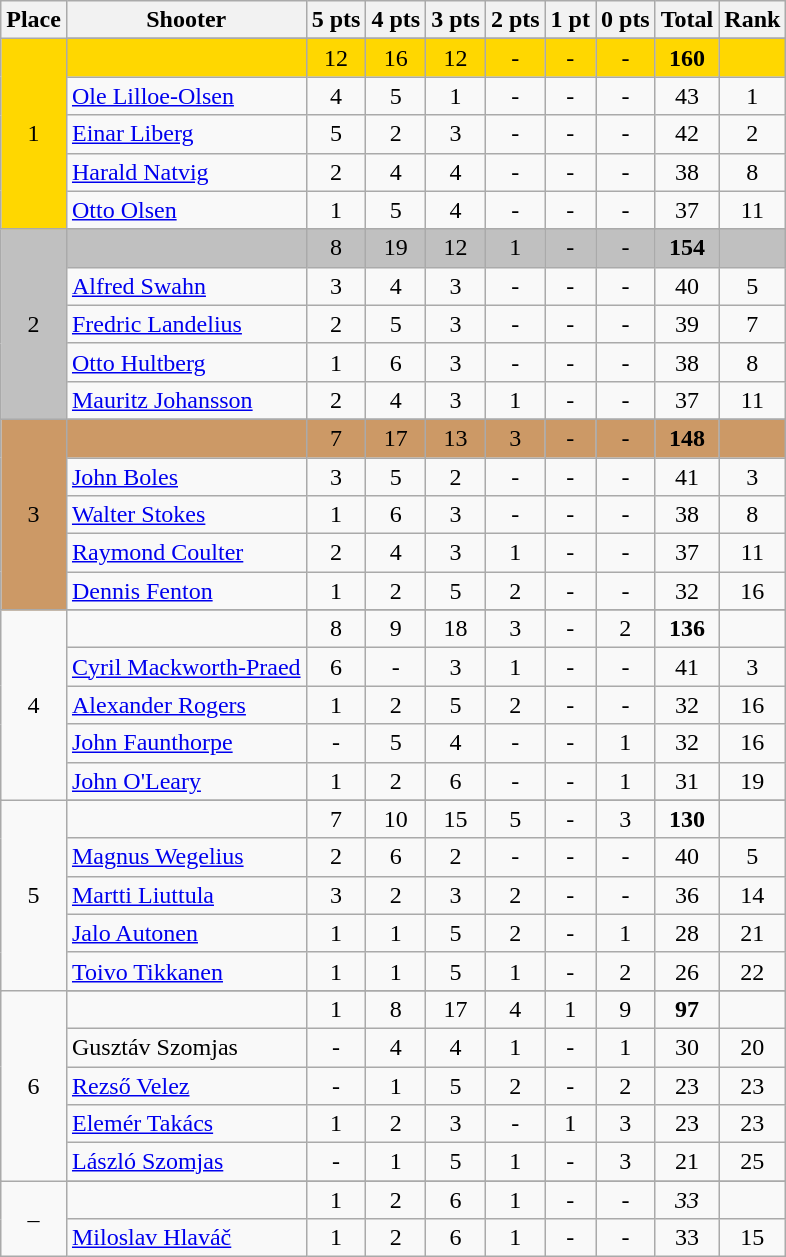<table class=wikitable style="text-align:center">
<tr>
<th>Place</th>
<th>Shooter</th>
<th>5 pts</th>
<th>4 pts</th>
<th>3 pts</th>
<th>2 pts</th>
<th>1 pt</th>
<th>0 pts</th>
<th>Total</th>
<th>Rank</th>
</tr>
<tr>
<td rowspan=6 align=center bgcolor=gold>1</td>
</tr>
<tr>
<td align=left bgcolor=gold></td>
<td bgcolor=gold>12</td>
<td bgcolor=gold>16</td>
<td bgcolor=gold>12</td>
<td bgcolor=gold>-</td>
<td bgcolor=gold>-</td>
<td bgcolor=gold>-</td>
<td bgcolor=gold><strong>160</strong></td>
<td bgcolor=gold></td>
</tr>
<tr>
<td align=left><a href='#'>Ole Lilloe-Olsen</a></td>
<td>4</td>
<td>5</td>
<td>1</td>
<td>-</td>
<td>-</td>
<td>-</td>
<td>43</td>
<td>1</td>
</tr>
<tr>
<td align=left><a href='#'>Einar Liberg</a></td>
<td>5</td>
<td>2</td>
<td>3</td>
<td>-</td>
<td>-</td>
<td>-</td>
<td>42</td>
<td>2</td>
</tr>
<tr>
<td align=left><a href='#'>Harald Natvig</a></td>
<td>2</td>
<td>4</td>
<td>4</td>
<td>-</td>
<td>-</td>
<td>-</td>
<td>38</td>
<td>8</td>
</tr>
<tr>
<td align=left><a href='#'>Otto Olsen</a></td>
<td>1</td>
<td>5</td>
<td>4</td>
<td>-</td>
<td>-</td>
<td>-</td>
<td>37</td>
<td>11</td>
</tr>
<tr>
<td rowspan=6 align=center bgcolor=silver>2</td>
</tr>
<tr>
<td align=left bgcolor=silver></td>
<td bgcolor=silver>8</td>
<td bgcolor=silver>19</td>
<td bgcolor=silver>12</td>
<td bgcolor=silver>1</td>
<td bgcolor=silver>-</td>
<td bgcolor=silver>-</td>
<td bgcolor=silver><strong>154</strong></td>
<td bgcolor=silver></td>
</tr>
<tr>
<td align=left><a href='#'>Alfred Swahn</a></td>
<td>3</td>
<td>4</td>
<td>3</td>
<td>-</td>
<td>-</td>
<td>-</td>
<td>40</td>
<td>5</td>
</tr>
<tr>
<td align=left><a href='#'>Fredric Landelius</a></td>
<td>2</td>
<td>5</td>
<td>3</td>
<td>-</td>
<td>-</td>
<td>-</td>
<td>39</td>
<td>7</td>
</tr>
<tr>
<td align=left><a href='#'>Otto Hultberg</a></td>
<td>1</td>
<td>6</td>
<td>3</td>
<td>-</td>
<td>-</td>
<td>-</td>
<td>38</td>
<td>8</td>
</tr>
<tr>
<td align=left><a href='#'>Mauritz Johansson</a></td>
<td>2</td>
<td>4</td>
<td>3</td>
<td>1</td>
<td>-</td>
<td>-</td>
<td>37</td>
<td>11</td>
</tr>
<tr>
<td rowspan=6 align=center bgcolor=cc9966>3</td>
</tr>
<tr>
<td align=left bgcolor=cc9966></td>
<td bgcolor=cc9966>7</td>
<td bgcolor=cc9966>17</td>
<td bgcolor=cc9966>13</td>
<td bgcolor=cc9966>3</td>
<td bgcolor=cc9966>-</td>
<td bgcolor=cc9966>-</td>
<td bgcolor=cc9966><strong>148</strong></td>
<td bgcolor=cc9966></td>
</tr>
<tr>
<td align=left><a href='#'>John Boles</a></td>
<td>3</td>
<td>5</td>
<td>2</td>
<td>-</td>
<td>-</td>
<td>-</td>
<td>41</td>
<td>3</td>
</tr>
<tr>
<td align=left><a href='#'>Walter Stokes</a></td>
<td>1</td>
<td>6</td>
<td>3</td>
<td>-</td>
<td>-</td>
<td>-</td>
<td>38</td>
<td>8</td>
</tr>
<tr>
<td align=left><a href='#'>Raymond Coulter</a></td>
<td>2</td>
<td>4</td>
<td>3</td>
<td>1</td>
<td>-</td>
<td>-</td>
<td>37</td>
<td>11</td>
</tr>
<tr>
<td align=left><a href='#'>Dennis Fenton</a></td>
<td>1</td>
<td>2</td>
<td>5</td>
<td>2</td>
<td>-</td>
<td>-</td>
<td>32</td>
<td>16</td>
</tr>
<tr>
<td rowspan=6>4</td>
</tr>
<tr>
<td align=left></td>
<td>8</td>
<td>9</td>
<td>18</td>
<td>3</td>
<td>-</td>
<td>2</td>
<td><strong>136</strong></td>
<td></td>
</tr>
<tr>
<td align=left><a href='#'>Cyril Mackworth-Praed</a></td>
<td>6</td>
<td>-</td>
<td>3</td>
<td>1</td>
<td>-</td>
<td>-</td>
<td>41</td>
<td>3</td>
</tr>
<tr>
<td align=left><a href='#'>Alexander Rogers</a></td>
<td>1</td>
<td>2</td>
<td>5</td>
<td>2</td>
<td>-</td>
<td>-</td>
<td>32</td>
<td>16</td>
</tr>
<tr>
<td align=left><a href='#'>John Faunthorpe</a></td>
<td>-</td>
<td>5</td>
<td>4</td>
<td>-</td>
<td>-</td>
<td>1</td>
<td>32</td>
<td>16</td>
</tr>
<tr>
<td align=left><a href='#'>John O'Leary</a></td>
<td>1</td>
<td>2</td>
<td>6</td>
<td>-</td>
<td>-</td>
<td>1</td>
<td>31</td>
<td>19</td>
</tr>
<tr>
<td rowspan=6>5</td>
</tr>
<tr>
<td align=left></td>
<td>7</td>
<td>10</td>
<td>15</td>
<td>5</td>
<td>-</td>
<td>3</td>
<td><strong>130</strong></td>
<td></td>
</tr>
<tr>
<td align=left><a href='#'>Magnus Wegelius</a></td>
<td>2</td>
<td>6</td>
<td>2</td>
<td>-</td>
<td>-</td>
<td>-</td>
<td>40</td>
<td>5</td>
</tr>
<tr>
<td align=left><a href='#'>Martti Liuttula</a></td>
<td>3</td>
<td>2</td>
<td>3</td>
<td>2</td>
<td>-</td>
<td>-</td>
<td>36</td>
<td>14</td>
</tr>
<tr>
<td align=left><a href='#'>Jalo Autonen</a></td>
<td>1</td>
<td>1</td>
<td>5</td>
<td>2</td>
<td>-</td>
<td>1</td>
<td>28</td>
<td>21</td>
</tr>
<tr>
<td align=left><a href='#'>Toivo Tikkanen</a></td>
<td>1</td>
<td>1</td>
<td>5</td>
<td>1</td>
<td>-</td>
<td>2</td>
<td>26</td>
<td>22</td>
</tr>
<tr>
<td rowspan=6>6</td>
</tr>
<tr>
<td align=left></td>
<td>1</td>
<td>8</td>
<td>17</td>
<td>4</td>
<td>1</td>
<td>9</td>
<td><strong>97</strong></td>
<td></td>
</tr>
<tr>
<td align=left>Gusztáv Szomjas</td>
<td>-</td>
<td>4</td>
<td>4</td>
<td>1</td>
<td>-</td>
<td>1</td>
<td>30</td>
<td>20</td>
</tr>
<tr>
<td align=left><a href='#'>Rezső Velez</a></td>
<td>-</td>
<td>1</td>
<td>5</td>
<td>2</td>
<td>-</td>
<td>2</td>
<td>23</td>
<td>23</td>
</tr>
<tr>
<td align=left><a href='#'>Elemér Takács</a></td>
<td>1</td>
<td>2</td>
<td>3</td>
<td>-</td>
<td>1</td>
<td>3</td>
<td>23</td>
<td>23</td>
</tr>
<tr>
<td align=left><a href='#'>László Szomjas</a></td>
<td>-</td>
<td>1</td>
<td>5</td>
<td>1</td>
<td>-</td>
<td>3</td>
<td>21</td>
<td>25</td>
</tr>
<tr>
<td rowspan=3>–</td>
</tr>
<tr>
<td align=left></td>
<td>1</td>
<td>2</td>
<td>6</td>
<td>1</td>
<td>-</td>
<td>-</td>
<td><em>33</em></td>
<td></td>
</tr>
<tr>
<td align=left><a href='#'>Miloslav Hlaváč</a></td>
<td>1</td>
<td>2</td>
<td>6</td>
<td>1</td>
<td>-</td>
<td>-</td>
<td>33</td>
<td>15</td>
</tr>
</table>
